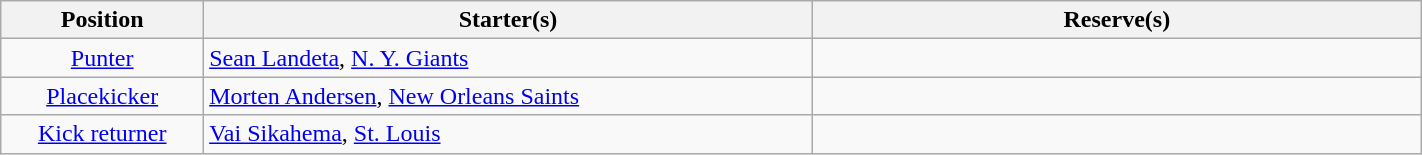<table class="wikitable" width=75%>
<tr>
<th width=10%>Position</th>
<th width=30%>Starter(s)</th>
<th width=30%>Reserve(s)</th>
</tr>
<tr>
<td align=center><a href='#'>Punter</a></td>
<td> <a href='#'>Sean Landeta</a>, <a href='#'>N. Y. Giants</a></td>
<td></td>
</tr>
<tr>
<td align=center><a href='#'>Placekicker</a></td>
<td> <a href='#'>Morten Andersen</a>, <a href='#'>New Orleans Saints</a></td>
<td></td>
</tr>
<tr>
<td align=center><a href='#'>Kick returner</a></td>
<td> <a href='#'>Vai Sikahema</a>, <a href='#'>St. Louis</a></td>
<td></td>
</tr>
</table>
